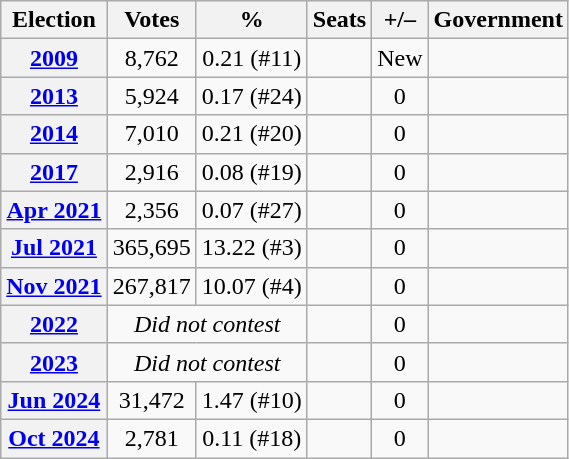<table class="wikitable" style="text-align:center">
<tr>
<th>Election</th>
<th>Votes</th>
<th>%</th>
<th>Seats</th>
<th>+/–</th>
<th>Government</th>
</tr>
<tr>
<th><a href='#'>2009</a></th>
<td>8,762</td>
<td>0.21 (#11)</td>
<td></td>
<td>New</td>
<td></td>
</tr>
<tr>
<th><a href='#'>2013</a></th>
<td>5,924</td>
<td>0.17 (#24)</td>
<td></td>
<td> 0</td>
<td></td>
</tr>
<tr>
<th><a href='#'>2014</a></th>
<td>7,010</td>
<td>0.21 (#20)</td>
<td></td>
<td> 0</td>
<td></td>
</tr>
<tr>
<th><a href='#'>2017</a></th>
<td>2,916</td>
<td>0.08 (#19)</td>
<td></td>
<td> 0</td>
<td></td>
</tr>
<tr>
<th><a href='#'>Apr 2021</a></th>
<td>2,356</td>
<td>0.07 (#27)</td>
<td></td>
<td> 0</td>
<td></td>
</tr>
<tr>
<th><a href='#'>Jul 2021</a></th>
<td>365,695</td>
<td>13.22 (#3)</td>
<td></td>
<td> 0</td>
<td></td>
</tr>
<tr>
<th><a href='#'>Nov 2021</a></th>
<td>267,817</td>
<td>10.07 (#4)</td>
<td></td>
<td> 0</td>
<td></td>
</tr>
<tr>
<th><a href='#'>2022</a></th>
<td colspan=2><em>Did not contest</em></td>
<td></td>
<td> 0</td>
<td></td>
</tr>
<tr>
<th><a href='#'>2023</a></th>
<td colspan=2><em>Did not contest</em></td>
<td></td>
<td> 0</td>
<td></td>
</tr>
<tr>
<th><a href='#'>Jun 2024</a></th>
<td>31,472</td>
<td>1.47 (#10)</td>
<td></td>
<td> 0</td>
<td></td>
</tr>
<tr>
<th><a href='#'>Oct 2024</a></th>
<td>2,781</td>
<td>0.11 (#18)</td>
<td></td>
<td> 0</td>
<td></td>
</tr>
</table>
